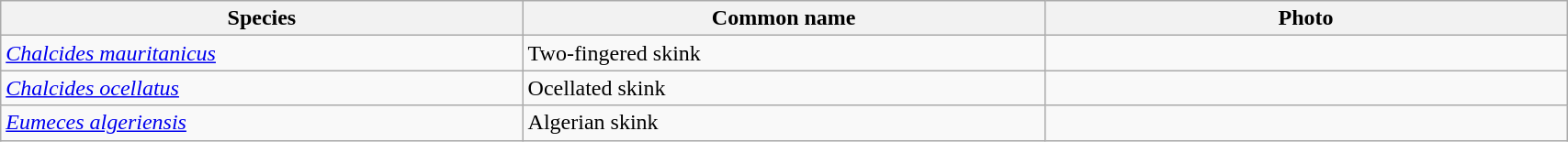<table width=90% class="wikitable">
<tr>
<th width=25%>Species</th>
<th width=25%>Common name</th>
<th width=25%>Photo</th>
</tr>
<tr>
<td><em><a href='#'>Chalcides mauritanicus</a></em></td>
<td>Two-fingered skink</td>
<td></td>
</tr>
<tr>
<td><em><a href='#'>Chalcides ocellatus</a></em></td>
<td>Ocellated skink</td>
<td></td>
</tr>
<tr>
<td><em><a href='#'>Eumeces algeriensis</a></em></td>
<td>Algerian skink</td>
<td></td>
</tr>
</table>
